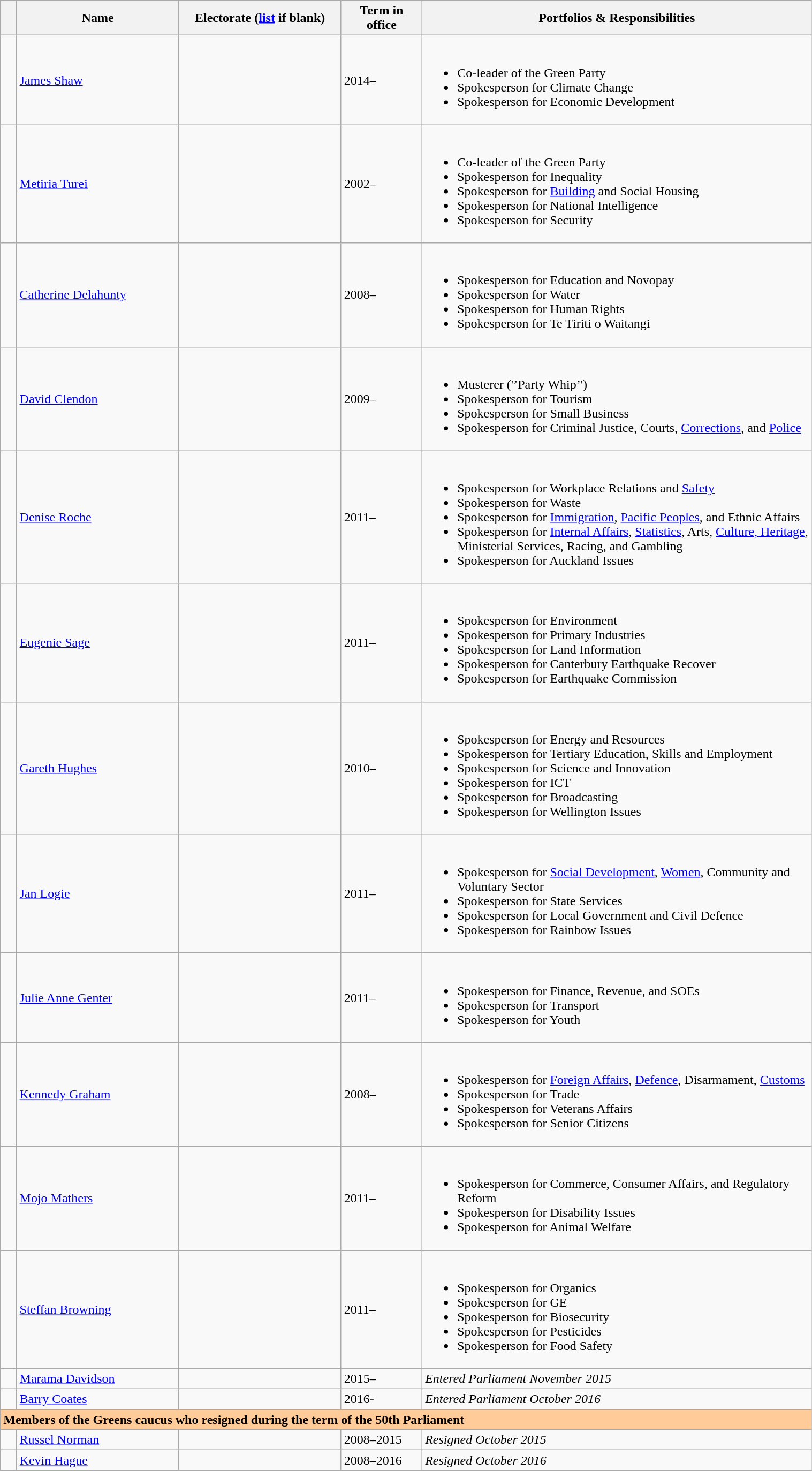<table class="wikitable" style="width:80%;">
<tr>
<th style="width:2%;"></th>
<th style="width:20%;">Name</th>
<th style="width:20%;">Electorate (<a href='#'>list</a> if blank)</th>
<th style="width:10%;">Term in office</th>
<th style="width:48%;">Portfolios & Responsibilities</th>
</tr>
<tr>
<td bgcolor=></td>
<td><a href='#'>James Shaw</a></td>
<td></td>
<td>2014–</td>
<td><br><ul><li>Co-leader of the Green Party</li><li>Spokesperson for Climate Change</li><li>Spokesperson for Economic Development</li></ul></td>
</tr>
<tr>
<td bgcolor=></td>
<td><a href='#'>Metiria Turei</a></td>
<td></td>
<td>2002–</td>
<td><br><ul><li>Co-leader of the Green Party</li><li>Spokesperson for Inequality</li><li>Spokesperson for <a href='#'>Building</a> and Social Housing</li><li>Spokesperson for National Intelligence</li><li>Spokesperson for Security</li></ul></td>
</tr>
<tr>
<td bgcolor=></td>
<td><a href='#'>Catherine Delahunty</a></td>
<td></td>
<td>2008–</td>
<td><br><ul><li>Spokesperson for Education and Novopay</li><li>Spokesperson for Water</li><li>Spokesperson for Human Rights</li><li>Spokesperson for Te Tiriti o Waitangi</li></ul></td>
</tr>
<tr>
<td bgcolor=></td>
<td><a href='#'>David Clendon</a></td>
<td></td>
<td>2009–</td>
<td><br><ul><li>Musterer ('’Party Whip’')</li><li>Spokesperson for Tourism</li><li>Spokesperson for Small Business</li><li>Spokesperson for Criminal Justice, Courts, <a href='#'>Corrections</a>, and <a href='#'>Police</a></li></ul></td>
</tr>
<tr>
<td bgcolor=></td>
<td><a href='#'>Denise Roche</a></td>
<td></td>
<td>2011–</td>
<td><br><ul><li>Spokesperson for Workplace Relations and <a href='#'>Safety</a></li><li>Spokesperson for Waste</li><li>Spokesperson for <a href='#'>Immigration</a>, <a href='#'>Pacific Peoples</a>, and Ethnic Affairs</li><li>Spokesperson for <a href='#'>Internal Affairs</a>, <a href='#'>Statistics</a>, Arts, <a href='#'>Culture, Heritage</a>, Ministerial Services, Racing, and Gambling</li><li>Spokesperson for Auckland Issues</li></ul></td>
</tr>
<tr>
<td bgcolor=></td>
<td><a href='#'>Eugenie Sage</a></td>
<td></td>
<td>2011–</td>
<td><br><ul><li>Spokesperson for Environment</li><li>Spokesperson for Primary Industries</li><li>Spokesperson for Land Information</li><li>Spokesperson for Canterbury Earthquake Recover</li><li>Spokesperson for Earthquake Commission</li></ul></td>
</tr>
<tr>
<td bgcolor=></td>
<td><a href='#'>Gareth Hughes</a></td>
<td></td>
<td>2010–</td>
<td><br><ul><li>Spokesperson for Energy and Resources</li><li>Spokesperson for Tertiary Education, Skills and Employment</li><li>Spokesperson for Science and Innovation</li><li>Spokesperson for ICT</li><li>Spokesperson for Broadcasting</li><li>Spokesperson for Wellington Issues</li></ul></td>
</tr>
<tr>
<td bgcolor=></td>
<td><a href='#'>Jan Logie</a></td>
<td></td>
<td>2011–</td>
<td><br><ul><li>Spokesperson for <a href='#'>Social Development</a>, <a href='#'>Women</a>, Community and Voluntary Sector</li><li>Spokesperson for State Services</li><li>Spokesperson for Local Government and Civil Defence</li><li>Spokesperson for Rainbow Issues</li></ul></td>
</tr>
<tr>
<td bgcolor=></td>
<td><a href='#'>Julie Anne Genter</a></td>
<td></td>
<td>2011–</td>
<td><br><ul><li>Spokesperson for Finance, Revenue, and SOEs</li><li>Spokesperson for Transport</li><li>Spokesperson for Youth</li></ul></td>
</tr>
<tr>
<td bgcolor=></td>
<td><a href='#'>Kennedy Graham</a></td>
<td></td>
<td>2008–</td>
<td><br><ul><li>Spokesperson for <a href='#'>Foreign Affairs</a>, <a href='#'>Defence</a>, Disarmament, <a href='#'>Customs</a></li><li>Spokesperson for Trade</li><li>Spokesperson for Veterans Affairs</li><li>Spokesperson for Senior Citizens</li></ul></td>
</tr>
<tr>
<td bgcolor=></td>
<td><a href='#'>Mojo Mathers</a></td>
<td></td>
<td>2011–</td>
<td><br><ul><li>Spokesperson for Commerce, Consumer Affairs, and Regulatory Reform</li><li>Spokesperson for Disability Issues</li><li>Spokesperson for Animal Welfare</li></ul></td>
</tr>
<tr>
<td bgcolor=></td>
<td><a href='#'>Steffan Browning</a></td>
<td></td>
<td>2011–</td>
<td><br><ul><li>Spokesperson for Organics</li><li>Spokesperson for GE</li><li>Spokesperson for Biosecurity</li><li>Spokesperson for Pesticides</li><li>Spokesperson for Food Safety</li></ul></td>
</tr>
<tr>
<td bgcolor=></td>
<td><a href='#'>Marama Davidson</a></td>
<td></td>
<td>2015–</td>
<td><em>Entered Parliament November 2015</em></td>
</tr>
<tr>
<td bgcolor=></td>
<td><a href='#'>Barry Coates</a></td>
<td></td>
<td>2016-</td>
<td><em>Entered Parliament October 2016</em></td>
</tr>
<tr>
<td bgcolor=#ffcc99 colspan=5><strong>Members of the Greens caucus who resigned during the term of the 50th Parliament</strong></td>
</tr>
<tr>
<td bgcolor=></td>
<td><a href='#'>Russel Norman</a></td>
<td></td>
<td>2008–2015</td>
<td><em>Resigned October 2015</em></td>
</tr>
<tr>
<td bgcolor=></td>
<td><a href='#'>Kevin Hague</a></td>
<td></td>
<td>2008–2016</td>
<td><em>Resigned October 2016</em></td>
</tr>
<tr>
</tr>
</table>
